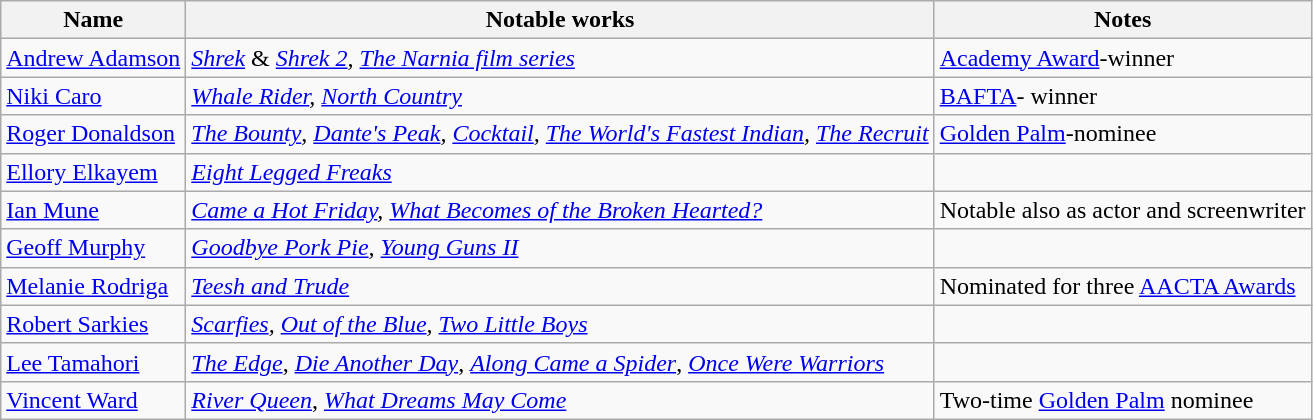<table class="wikitable">
<tr ">
<th>Name</th>
<th>Notable works</th>
<th>Notes</th>
</tr>
<tr>
<td><a href='#'>Andrew Adamson</a></td>
<td><em><a href='#'>Shrek</a></em> & <em><a href='#'>Shrek 2</a>, <a href='#'>The Narnia film series</a></em></td>
<td><a href='#'>Academy Award</a>-winner</td>
</tr>
<tr>
<td><a href='#'>Niki Caro</a></td>
<td><em><a href='#'>Whale Rider</a>, <a href='#'>North Country</a></em></td>
<td><a href='#'>BAFTA</a>- winner</td>
</tr>
<tr>
<td><a href='#'>Roger Donaldson</a></td>
<td><em><a href='#'>The Bounty</a></em>, <em><a href='#'>Dante's Peak</a>, <a href='#'>Cocktail</a>, <a href='#'>The World's Fastest Indian</a>, <a href='#'>The Recruit</a></em></td>
<td><a href='#'>Golden Palm</a>-nominee</td>
</tr>
<tr>
<td><a href='#'>Ellory Elkayem</a></td>
<td><em><a href='#'>Eight Legged Freaks</a></em></td>
<td></td>
</tr>
<tr>
<td><a href='#'>Ian Mune</a></td>
<td><em><a href='#'>Came a Hot Friday</a>, <a href='#'>What Becomes of the Broken Hearted?</a></em></td>
<td>Notable also as actor and screenwriter</td>
</tr>
<tr>
<td><a href='#'>Geoff Murphy</a></td>
<td><em><a href='#'>Goodbye Pork Pie</a>, <a href='#'>Young Guns II</a></em></td>
<td></td>
</tr>
<tr>
<td><a href='#'>Melanie Rodriga</a></td>
<td><em><a href='#'>Teesh and Trude</a></em></td>
<td>Nominated for three <a href='#'>AACTA Awards</a></td>
</tr>
<tr>
<td><a href='#'>Robert Sarkies</a></td>
<td><em><a href='#'>Scarfies</a>, <a href='#'>Out of the Blue</a>, <a href='#'>Two Little Boys</a></em></td>
<td></td>
</tr>
<tr>
<td><a href='#'>Lee Tamahori</a></td>
<td><em><a href='#'>The Edge</a></em>, <em><a href='#'>Die Another Day</a></em>, <em><a href='#'>Along Came a Spider</a></em>, <em><a href='#'>Once Were Warriors</a></em></td>
<td></td>
</tr>
<tr>
<td><a href='#'>Vincent Ward</a></td>
<td><em><a href='#'>River Queen</a></em>, <em><a href='#'>What Dreams May Come</a></em></td>
<td>Two-time <a href='#'>Golden Palm</a> nominee</td>
</tr>
</table>
